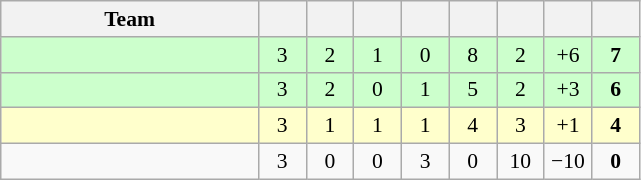<table class="wikitable" style="text-align: center; font-size: 90%;">
<tr>
<th width="165">Team</th>
<th width="25"></th>
<th width="25"></th>
<th width="25"></th>
<th width="25"></th>
<th width="25"></th>
<th width="25"></th>
<th width="25"></th>
<th width="25"></th>
</tr>
<tr style="background:#ccffcc;">
<td align=left></td>
<td>3</td>
<td>2</td>
<td>1</td>
<td>0</td>
<td>8</td>
<td>2</td>
<td>+6</td>
<td><strong>7</strong></td>
</tr>
<tr style="background:#ccffcc;">
<td align=left></td>
<td>3</td>
<td>2</td>
<td>0</td>
<td>1</td>
<td>5</td>
<td>2</td>
<td>+3</td>
<td><strong>6</strong></td>
</tr>
<tr style="background:#ffffcc;">
<td align=left></td>
<td>3</td>
<td>1</td>
<td>1</td>
<td>1</td>
<td>4</td>
<td>3</td>
<td>+1</td>
<td><strong>4</strong></td>
</tr>
<tr>
<td align=left></td>
<td>3</td>
<td>0</td>
<td>0</td>
<td>3</td>
<td>0</td>
<td>10</td>
<td>−10</td>
<td><strong>0</strong></td>
</tr>
</table>
